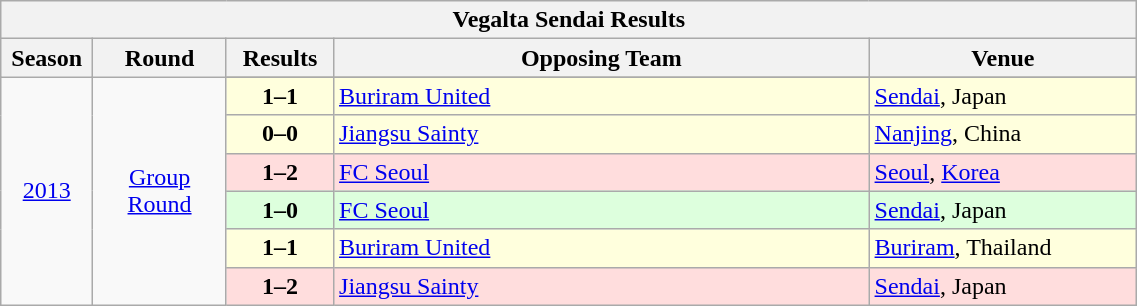<table width=60% class="wikitable sortable" style="text-align:center;">
<tr>
<th colspan=5>Vegalta Sendai Results</th>
</tr>
<tr>
<th width=5%>Season</th>
<th width=10%>Round</th>
<th width=8%>Results</th>
<th width=40%>Opposing Team</th>
<th width=20%>Venue</th>
</tr>
<tr>
<td rowspan=7><a href='#'>2013</a></td>
<td rowspan=7><a href='#'>Group Round</a></td>
</tr>
<tr style="background:#ffffdd">
<td><strong>1–1</strong></td>
<td align="left"> <a href='#'>Buriram United</a></td>
<td align="left"><a href='#'>Sendai</a>, Japan</td>
</tr>
<tr style="background:#ffffdd">
<td><strong>0–0</strong></td>
<td align="left"> <a href='#'>Jiangsu Sainty</a></td>
<td align="left"><a href='#'>Nanjing</a>, China</td>
</tr>
<tr style="background:#ffdddd">
<td><strong>1–2</strong></td>
<td align="left"> <a href='#'>FC Seoul</a></td>
<td align="left"><a href='#'>Seoul</a>, <a href='#'>Korea</a></td>
</tr>
<tr style="background:#ddffdd">
<td><strong>1–0</strong></td>
<td align="left"> <a href='#'>FC Seoul</a></td>
<td align="left"><a href='#'>Sendai</a>, Japan</td>
</tr>
<tr style="background:#ffffdd">
<td><strong>1–1</strong></td>
<td align="left"> <a href='#'>Buriram United</a></td>
<td align="left"><a href='#'>Buriram</a>, Thailand</td>
</tr>
<tr style="background:#ffdddd">
<td><strong>1–2</strong></td>
<td align="left"> <a href='#'>Jiangsu Sainty</a></td>
<td align="left"><a href='#'>Sendai</a>, Japan</td>
</tr>
</table>
